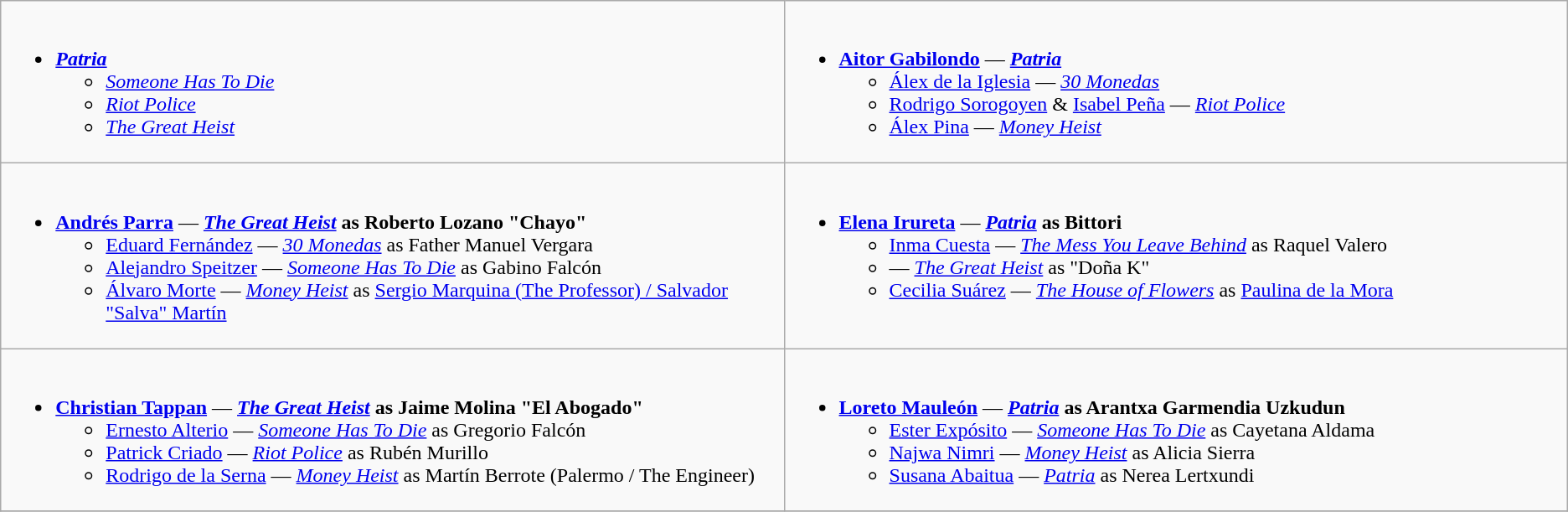<table class=wikitable>
<tr>
<td style="vertical-align:top;" width="50%"><br><ul><li><strong><em><a href='#'>Patria</a></em></strong><ul><li><em><a href='#'>Someone Has To Die</a></em></li><li><em><a href='#'>Riot Police</a></em></li><li><em><a href='#'>The Great Heist</a></em></li></ul></li></ul></td>
<td style="vertical-align:top;" width="50%"><br><ul><li><strong><a href='#'>Aitor Gabilondo</a></strong> — <strong><em><a href='#'>Patria</a></em></strong><ul><li><a href='#'>Álex de la Iglesia</a> — <em><a href='#'>30 Monedas</a></em></li><li><a href='#'>Rodrigo Sorogoyen</a> & <a href='#'>Isabel Peña</a> — <em><a href='#'>Riot Police</a></em></li><li><a href='#'>Álex Pina</a> — <em><a href='#'>Money Heist</a></em></li></ul></li></ul></td>
</tr>
<tr>
<td style="vertical-align:top;" width="50%"><br><ul><li><strong><a href='#'>Andrés Parra</a></strong> — <strong><em><a href='#'>The Great Heist</a></em></strong> <strong>as Roberto Lozano "Chayo"</strong><ul><li><a href='#'>Eduard Fernández</a> — <em><a href='#'>30 Monedas</a></em> as Father Manuel Vergara</li><li><a href='#'>Alejandro Speitzer</a> — <em><a href='#'>Someone Has To Die</a></em> as Gabino Falcón</li><li><a href='#'>Álvaro Morte</a> — <em><a href='#'>Money Heist</a></em> as <a href='#'>Sergio Marquina (The Professor) / Salvador "Salva" Martín</a></li></ul></li></ul></td>
<td style="vertical-align:top;" width="50%"><br><ul><li><strong><a href='#'>Elena Irureta</a></strong> — <strong><em><a href='#'>Patria</a></em></strong> <strong>as Bittori</strong><ul><li><a href='#'>Inma Cuesta</a> — <em><a href='#'>The Mess You Leave Behind</a></em> as Raquel Valero</li><li> — <em><a href='#'>The Great Heist</a></em> as "Doña K"</li><li><a href='#'>Cecilia Suárez</a> — <em><a href='#'>The House of Flowers</a></em> as <a href='#'>Paulina de la Mora</a></li></ul></li></ul></td>
</tr>
<tr>
<td style="vertical-align:top;" width="50%"><br><ul><li><strong><a href='#'>Christian Tappan</a></strong> — <strong><em><a href='#'>The Great Heist</a></em></strong> <strong>as Jaime Molina "El Abogado"</strong><ul><li><a href='#'>Ernesto Alterio</a> — <em><a href='#'>Someone Has To Die</a></em> as Gregorio Falcón</li><li><a href='#'>Patrick Criado</a> — <em><a href='#'>Riot Police</a></em> as Rubén Murillo</li><li><a href='#'>Rodrigo de la Serna</a> — <em><a href='#'>Money Heist</a></em> as Martín Berrote (Palermo / The Engineer)</li></ul></li></ul></td>
<td style="vertical-align:top;" width="50%"><br><ul><li><strong><a href='#'>Loreto Mauleón</a></strong> — <strong><em><a href='#'>Patria</a></em></strong> <strong>as Arantxa Garmendia Uzkudun</strong><ul><li><a href='#'>Ester Expósito</a> — <em><a href='#'>Someone Has To Die</a></em> as Cayetana Aldama</li><li><a href='#'>Najwa Nimri</a> — <em><a href='#'>Money Heist</a></em> as Alicia Sierra</li><li><a href='#'>Susana Abaitua</a> — <em><a href='#'>Patria</a></em> as Nerea Lertxundi</li></ul></li></ul></td>
</tr>
<tr>
</tr>
</table>
